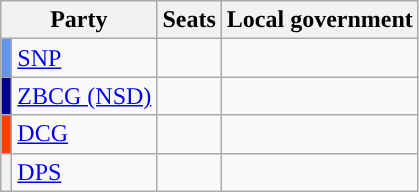<table class="wikitable" style="text-align:left;">
<tr>
<th colspan=2>Party</th>
<th>Seats</th>
<th>Local government</th>
</tr>
<tr>
<th style="background-color: cornflowerblue"></th>
<td><a href='#'>SNP</a></td>
<td></td>
<td></td>
</tr>
<tr>
<th style="background-color: #00008B"></th>
<td><a href='#'>ZBCG (NSD)</a></td>
<td></td>
<td></td>
</tr>
<tr>
<th style="background-color: #ff4000"></th>
<td><a href='#'>DCG</a></td>
<td></td>
<td></td>
</tr>
<tr>
<th style="background-color: "></th>
<td><a href='#'>DPS</a></td>
<td></td>
<td></td>
</tr>
</table>
